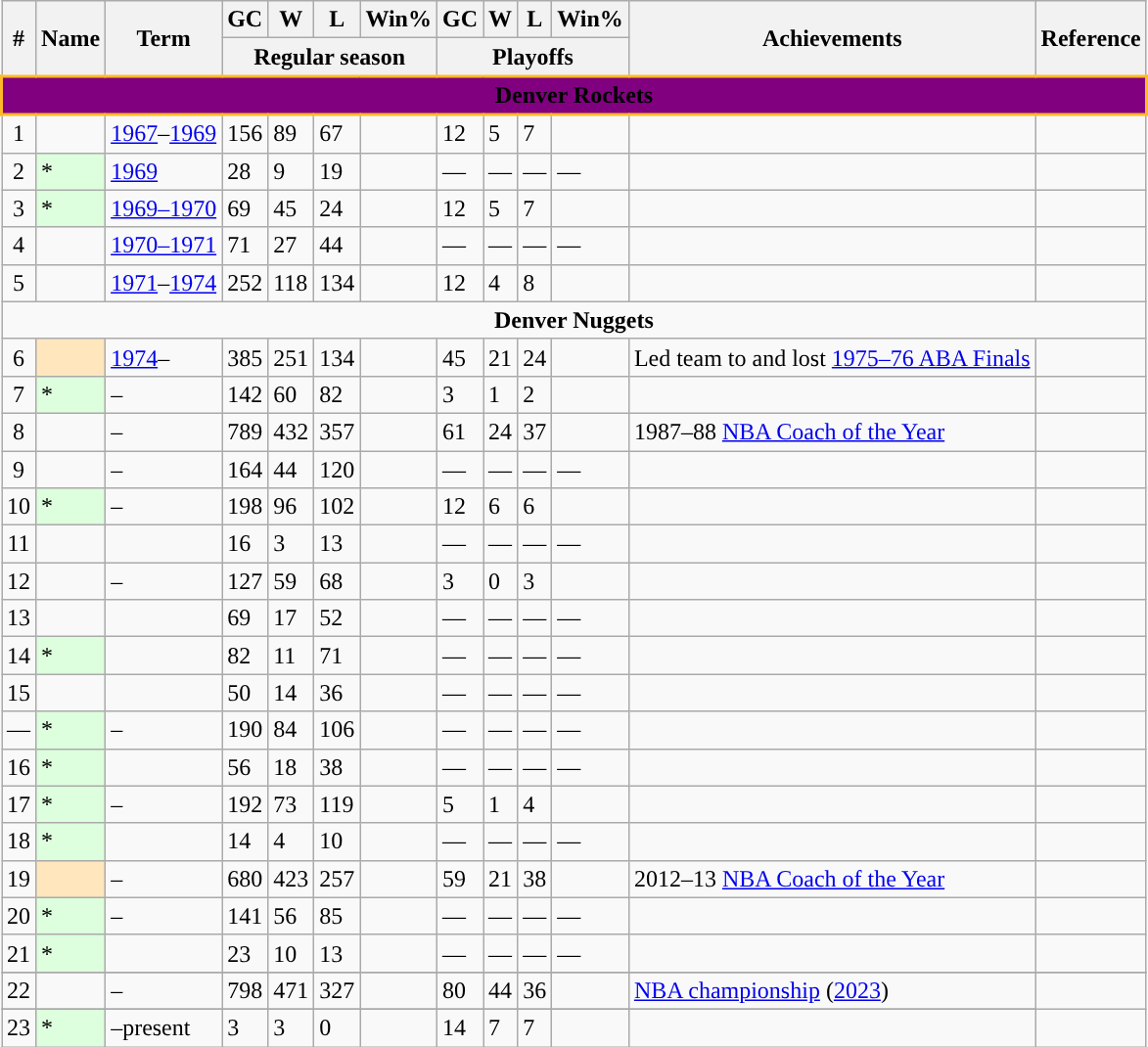<table class="wikitable sortable">
<tr>
<th rowspan="2">#</th>
<th rowspan="2">Name</th>
<th rowspan="2">Term</th>
<th>GC</th>
<th>W</th>
<th>L</th>
<th>Win%</th>
<th>GC</th>
<th>W</th>
<th>L</th>
<th>Win%</th>
<th rowspan="2" class=unsortable>Achievements</th>
<th rowspan="2" class=unsortable>Reference</th>
</tr>
<tr class="unsortable">
<th colspan="4">Regular season</th>
<th colspan="4">Playoffs</th>
</tr>
<tr>
<td colspan="16" align="center" style="border:2px solid #FDB927; background-color:purple;"><span><strong>Denver Rockets</strong></span></td>
</tr>
<tr>
<td align="center">1</td>
<td></td>
<td><a href='#'>1967</a>–<a href='#'>1969</a></td>
<td>156</td>
<td>89</td>
<td>67</td>
<td></td>
<td>12</td>
<td>5</td>
<td>7</td>
<td></td>
<td></td>
<td align="center"></td>
</tr>
<tr>
<td align="center">2</td>
<td bgcolor="#ddffdd">*</td>
<td><a href='#'>1969</a></td>
<td>28</td>
<td>9</td>
<td>19</td>
<td></td>
<td>—</td>
<td>—</td>
<td>—</td>
<td>—</td>
<td></td>
<td align="center"></td>
</tr>
<tr>
<td align="center">3</td>
<td bgcolor="#ddffdd">*</td>
<td><a href='#'>1969–1970</a></td>
<td>69</td>
<td>45</td>
<td>24</td>
<td></td>
<td>12</td>
<td>5</td>
<td>7</td>
<td></td>
<td></td>
<td align="center"></td>
</tr>
<tr>
<td align="center">4</td>
<td></td>
<td><a href='#'>1970–1971</a></td>
<td>71</td>
<td>27</td>
<td>44</td>
<td></td>
<td>—</td>
<td>—</td>
<td>—</td>
<td>—</td>
<td></td>
<td align="center"></td>
</tr>
<tr>
<td align="center">5</td>
<td></td>
<td><a href='#'>1971</a>–<a href='#'>1974</a></td>
<td>252</td>
<td>118</td>
<td>134</td>
<td></td>
<td>12</td>
<td>4</td>
<td>8</td>
<td></td>
<td></td>
<td align="center"></td>
</tr>
<tr>
<td colspan="16" align="center"><strong>Denver Nuggets</strong></td>
</tr>
<tr>
<td align="center">6</td>
<td bgcolor="#FFE6BD"></td>
<td><a href='#'>1974</a>–</td>
<td>385</td>
<td>251</td>
<td>134</td>
<td></td>
<td>45</td>
<td>21</td>
<td>24</td>
<td></td>
<td>Led team to and lost <a href='#'>1975–76 ABA Finals</a></td>
<td align="center"></td>
</tr>
<tr>
<td align="center">7</td>
<td bgcolor="#ddffdd">*</td>
<td>–</td>
<td>142</td>
<td>60</td>
<td>82</td>
<td></td>
<td>3</td>
<td>1</td>
<td>2</td>
<td></td>
<td></td>
<td align="center"></td>
</tr>
<tr>
<td align="center">8</td>
<td></td>
<td>–</td>
<td>789</td>
<td>432</td>
<td>357</td>
<td></td>
<td>61</td>
<td>24</td>
<td>37</td>
<td></td>
<td>1987–88 <a href='#'>NBA Coach of the Year</a></td>
<td align="center"></td>
</tr>
<tr>
<td align="center">9</td>
<td></td>
<td>–</td>
<td>164</td>
<td>44</td>
<td>120</td>
<td></td>
<td>—</td>
<td>—</td>
<td>—</td>
<td>—</td>
<td></td>
<td align="center"></td>
</tr>
<tr>
<td align="center">10</td>
<td bgcolor="#ddffdd">*</td>
<td>–</td>
<td>198</td>
<td>96</td>
<td>102</td>
<td></td>
<td>12</td>
<td>6</td>
<td>6</td>
<td></td>
<td></td>
<td align="center"></td>
</tr>
<tr>
<td align="center">11</td>
<td></td>
<td></td>
<td>16</td>
<td>3</td>
<td>13</td>
<td></td>
<td>—</td>
<td>—</td>
<td>—</td>
<td>—</td>
<td></td>
<td align="center"></td>
</tr>
<tr>
<td align="center">12</td>
<td></td>
<td>–</td>
<td>127</td>
<td>59</td>
<td>68</td>
<td></td>
<td>3</td>
<td>0</td>
<td>3</td>
<td></td>
<td></td>
<td align="center"></td>
</tr>
<tr>
<td align="center">13</td>
<td></td>
<td></td>
<td>69</td>
<td>17</td>
<td>52</td>
<td></td>
<td>—</td>
<td>—</td>
<td>—</td>
<td>—</td>
<td></td>
<td align="center"></td>
</tr>
<tr>
<td align="center">14</td>
<td bgcolor="#ddffdd">*</td>
<td></td>
<td>82</td>
<td>11</td>
<td>71</td>
<td></td>
<td>—</td>
<td>—</td>
<td>—</td>
<td>—</td>
<td></td>
<td align="center"></td>
</tr>
<tr>
<td align="center">15</td>
<td></td>
<td></td>
<td>50</td>
<td>14</td>
<td>36</td>
<td></td>
<td>—</td>
<td>—</td>
<td>—</td>
<td>—</td>
<td></td>
<td align="center"></td>
</tr>
<tr>
<td align="center">—</td>
<td bgcolor="#ddffdd">*</td>
<td>–</td>
<td>190</td>
<td>84</td>
<td>106</td>
<td></td>
<td>—</td>
<td>—</td>
<td>—</td>
<td>—</td>
<td></td>
<td align="center"></td>
</tr>
<tr>
<td align="center">16</td>
<td bgcolor="#ddffdd">*</td>
<td></td>
<td>56</td>
<td>18</td>
<td>38</td>
<td></td>
<td>—</td>
<td>—</td>
<td>—</td>
<td>—</td>
<td></td>
<td align="center"></td>
</tr>
<tr>
<td align="center">17</td>
<td bgcolor="#ddffdd">*</td>
<td>–</td>
<td>192</td>
<td>73</td>
<td>119</td>
<td></td>
<td>5</td>
<td>1</td>
<td>4</td>
<td></td>
<td></td>
<td align="center"></td>
</tr>
<tr>
<td align="center">18</td>
<td bgcolor="#ddffdd">*</td>
<td></td>
<td>14</td>
<td>4</td>
<td>10</td>
<td></td>
<td>—</td>
<td>—</td>
<td>—</td>
<td>—</td>
<td></td>
<td align="center"></td>
</tr>
<tr>
<td align="center">19</td>
<td bgcolor="#FFE6BD"></td>
<td>–</td>
<td>680</td>
<td>423</td>
<td>257</td>
<td></td>
<td>59</td>
<td>21</td>
<td>38</td>
<td></td>
<td>2012–13 <a href='#'>NBA Coach of the Year</a></td>
<td align="center"></td>
</tr>
<tr>
<td align="center">20</td>
<td bgcolor="#ddffdd">*</td>
<td>–</td>
<td>141</td>
<td>56</td>
<td>85</td>
<td></td>
<td>—</td>
<td>—</td>
<td>—</td>
<td>—</td>
<td></td>
</tr>
<tr>
<td align="center">21</td>
<td bgcolor="#ddffdd">*</td>
<td></td>
<td>23</td>
<td>10</td>
<td>13</td>
<td></td>
<td>—</td>
<td>—</td>
<td>—</td>
<td>—</td>
<td></td>
<td align="center"></td>
</tr>
<tr>
</tr>
<tr>
<td align="center">22</td>
<td></td>
<td>–</td>
<td>798</td>
<td>471</td>
<td>327</td>
<td></td>
<td>80</td>
<td>44</td>
<td>36</td>
<td></td>
<td><a href='#'>NBA championship</a> (<a href='#'>2023</a>)</td>
<td align="center"></td>
</tr>
<tr>
</tr>
<tr>
<td align="center">23</td>
<td bgcolor="ddffdd">*</td>
<td>–present</td>
<td>3</td>
<td>3</td>
<td>0</td>
<td></td>
<td>14</td>
<td>7</td>
<td>7</td>
<td></td>
<td></td>
</tr>
</table>
